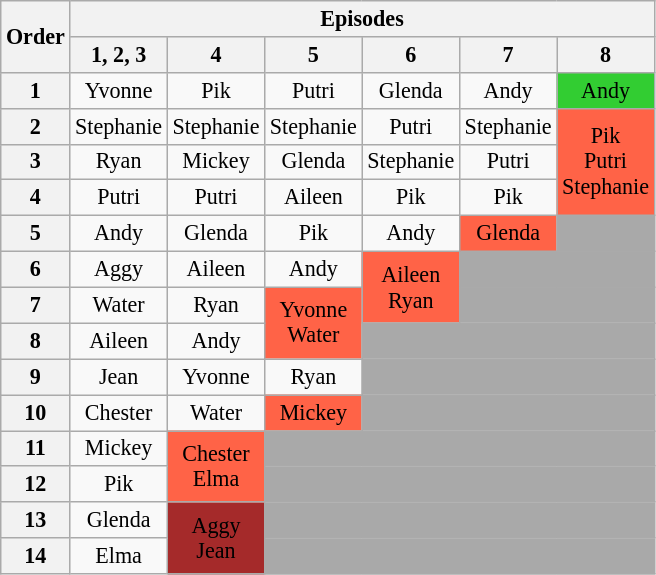<table class="wikitable" style="text-align:center; font-size:92%">
<tr>
<th rowspan=2>Order</th>
<th colspan="14">Episodes</th>
</tr>
<tr>
<th>1, 2, 3</th>
<th>4</th>
<th>5</th>
<th>6</th>
<th>7</th>
<th>8</th>
</tr>
<tr>
<th>1</th>
<td>Yvonne</td>
<td>Pik</td>
<td>Putri</td>
<td>Glenda</td>
<td>Andy</td>
<td bgcolor=limegreen>Andy</td>
</tr>
<tr>
<th>2</th>
<td>Stephanie</td>
<td>Stephanie</td>
<td>Stephanie</td>
<td>Putri</td>
<td>Stephanie</td>
<td rowspan=3 bgcolor="tomato">Pik<br>Putri<br>Stephanie</td>
</tr>
<tr>
<th>3</th>
<td>Ryan</td>
<td>Mickey</td>
<td>Glenda</td>
<td>Stephanie</td>
<td>Putri</td>
</tr>
<tr>
<th>4</th>
<td>Putri</td>
<td>Putri</td>
<td>Aileen</td>
<td>Pik</td>
<td>Pik</td>
</tr>
<tr>
<th>5</th>
<td>Andy</td>
<td>Glenda</td>
<td>Pik</td>
<td>Andy</td>
<td bgcolor="tomato">Glenda</td>
<td colspan="16" style="background:darkgrey;"></td>
</tr>
<tr>
<th>6</th>
<td>Aggy</td>
<td>Aileen</td>
<td>Andy</td>
<td rowspan=2 bgcolor="tomato">Aileen<br>Ryan</td>
<td colspan="16" style="background:darkgrey;"></td>
</tr>
<tr>
<th>7</th>
<td>Water</td>
<td>Ryan</td>
<td rowspan=2 bgcolor="tomato">Yvonne<br>Water</td>
<td colspan="16" style="background:darkgrey;"></td>
</tr>
<tr>
<th>8</th>
<td>Aileen</td>
<td>Andy</td>
<td colspan="16" style="background:darkgrey;"></td>
</tr>
<tr>
<th>9</th>
<td>Jean</td>
<td>Yvonne</td>
<td>Ryan</td>
<td colspan="16" style="background:darkgrey;"></td>
</tr>
<tr>
<th>10</th>
<td>Chester</td>
<td>Water</td>
<td bgcolor="tomato">Mickey</td>
<td colspan="16" style="background:darkgrey;"></td>
</tr>
<tr>
<th>11</th>
<td>Mickey</td>
<td rowspan=2 bgcolor="tomato">Chester<br>Elma</td>
<td colspan="16" style="background:darkgrey;"></td>
</tr>
<tr>
<th>12</th>
<td>Pik</td>
<td colspan="16" style="background:darkgrey;"></td>
</tr>
<tr>
<th>13</th>
<td>Glenda</td>
<td rowspan=2 bgcolor="brown"><span>Aggy<br>Jean</span></td>
<td colspan="16" style="background:darkgrey;"></td>
</tr>
<tr>
<th>14</th>
<td>Elma</td>
<td colspan="16" style="background:darkgrey;"></td>
</tr>
</table>
